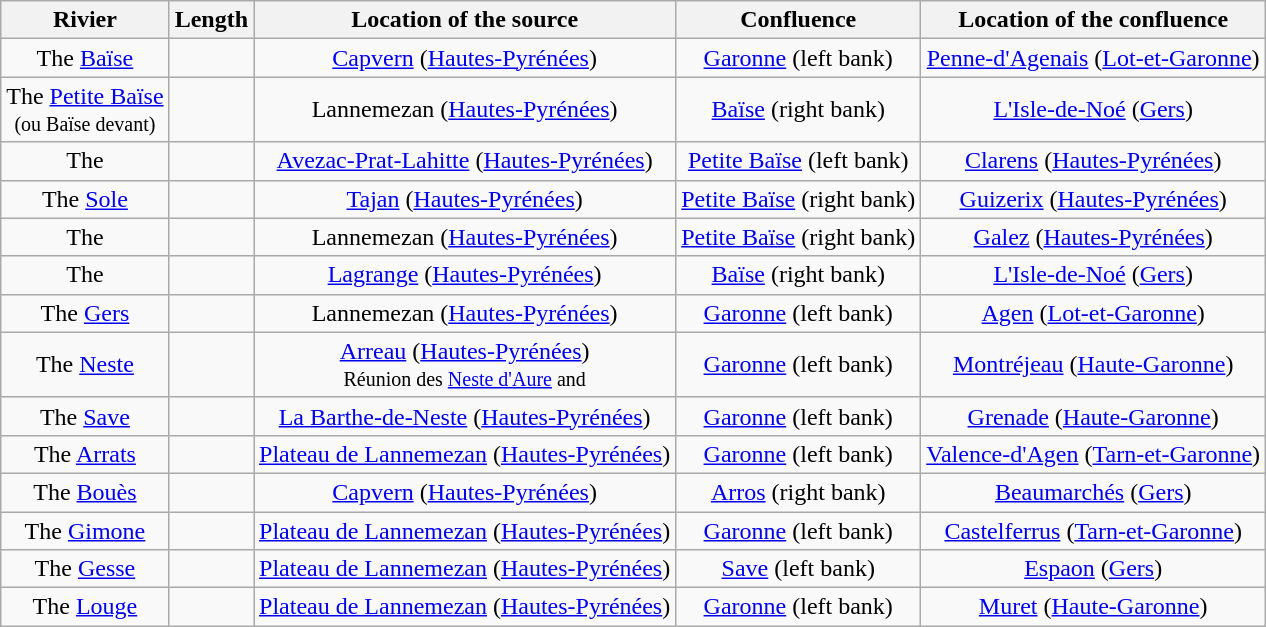<table class="wikitable sortable centre" style="text-align:center;">
<tr>
<th>Rivier</th>
<th>Length</th>
<th>Location of the source</th>
<th>Confluence</th>
<th>Location of the confluence</th>
</tr>
<tr>
<td>The <a href='#'>Baïse</a></td>
<td></td>
<td><a href='#'>Capvern</a> (<a href='#'>Hautes-Pyrénées</a>)</td>
<td><a href='#'>Garonne</a> (left bank)</td>
<td><a href='#'>Penne-d'Agenais</a> (<a href='#'>Lot-et-Garonne</a>)</td>
</tr>
<tr>
<td>The <a href='#'>Petite Baïse</a> <br><small>(ou Baïse devant) </small></td>
<td></td>
<td>Lannemezan (<a href='#'>Hautes-Pyrénées</a>)</td>
<td><a href='#'>Baïse</a> (right bank)</td>
<td><a href='#'>L'Isle-de-Noé</a> (<a href='#'>Gers</a>)</td>
</tr>
<tr>
<td>The </td>
<td></td>
<td><a href='#'>Avezac-Prat-Lahitte</a> (<a href='#'>Hautes-Pyrénées</a>)</td>
<td><a href='#'>Petite Baïse</a> (left bank)</td>
<td><a href='#'>Clarens</a> (<a href='#'>Hautes-Pyrénées</a>)</td>
</tr>
<tr>
<td>The <a href='#'>Sole</a></td>
<td></td>
<td><a href='#'>Tajan</a> (<a href='#'>Hautes-Pyrénées</a>)</td>
<td><a href='#'>Petite Baïse</a> (right bank)</td>
<td><a href='#'>Guizerix</a> (<a href='#'>Hautes-Pyrénées</a>)</td>
</tr>
<tr>
<td>The </td>
<td></td>
<td>Lannemezan (<a href='#'>Hautes-Pyrénées</a>)</td>
<td><a href='#'>Petite Baïse</a> (right bank)</td>
<td><a href='#'>Galez</a> (<a href='#'>Hautes-Pyrénées</a>)</td>
</tr>
<tr>
<td>The </td>
<td></td>
<td><a href='#'>Lagrange</a> (<a href='#'>Hautes-Pyrénées</a>)</td>
<td><a href='#'>Baïse</a> (right bank)</td>
<td><a href='#'>L'Isle-de-Noé</a> (<a href='#'>Gers</a>)</td>
</tr>
<tr>
<td>The <a href='#'>Gers</a></td>
<td></td>
<td>Lannemezan (<a href='#'>Hautes-Pyrénées</a>)</td>
<td><a href='#'>Garonne</a> (left bank)</td>
<td><a href='#'>Agen</a> (<a href='#'>Lot-et-Garonne</a>)</td>
</tr>
<tr>
<td>The <a href='#'>Neste</a></td>
<td></td>
<td><a href='#'>Arreau</a> (<a href='#'>Hautes-Pyrénées</a>)<br><small>Réunion des <a href='#'>Neste d'Aure</a> and </small></td>
<td><a href='#'>Garonne</a> (left bank)</td>
<td><a href='#'>Montréjeau</a> (<a href='#'>Haute-Garonne</a>)</td>
</tr>
<tr>
<td>The <a href='#'>Save</a></td>
<td></td>
<td><a href='#'>La Barthe-de-Neste</a> (<a href='#'>Hautes-Pyrénées</a>)</td>
<td><a href='#'>Garonne</a> (left bank)</td>
<td><a href='#'>Grenade</a> (<a href='#'>Haute-Garonne</a>)</td>
</tr>
<tr>
<td>The <a href='#'>Arrats</a></td>
<td></td>
<td><a href='#'>Plateau de Lannemezan</a> (<a href='#'>Hautes-Pyrénées</a>)</td>
<td><a href='#'>Garonne</a> (left bank)</td>
<td><a href='#'>Valence-d'Agen</a> (<a href='#'>Tarn-et-Garonne</a>)</td>
</tr>
<tr>
<td>The <a href='#'>Bouès</a></td>
<td></td>
<td><a href='#'>Capvern</a> (<a href='#'>Hautes-Pyrénées</a>)</td>
<td><a href='#'>Arros</a> (right bank)</td>
<td><a href='#'>Beaumarchés</a> (<a href='#'>Gers</a>)</td>
</tr>
<tr>
<td>The <a href='#'>Gimone</a></td>
<td></td>
<td><a href='#'>Plateau de Lannemezan</a> (<a href='#'>Hautes-Pyrénées</a>)</td>
<td><a href='#'>Garonne</a> (left bank)</td>
<td><a href='#'>Castelferrus</a> (<a href='#'>Tarn-et-Garonne</a>)</td>
</tr>
<tr>
<td>The <a href='#'>Gesse</a></td>
<td></td>
<td><a href='#'>Plateau de Lannemezan</a> (<a href='#'>Hautes-Pyrénées</a>)</td>
<td><a href='#'>Save</a> (left bank)</td>
<td><a href='#'>Espaon</a> (<a href='#'>Gers</a>)</td>
</tr>
<tr>
<td>The <a href='#'>Louge</a></td>
<td></td>
<td><a href='#'>Plateau de Lannemezan</a> (<a href='#'>Hautes-Pyrénées</a>)</td>
<td><a href='#'>Garonne</a> (left bank)</td>
<td><a href='#'>Muret</a> (<a href='#'>Haute-Garonne</a>)</td>
</tr>
</table>
